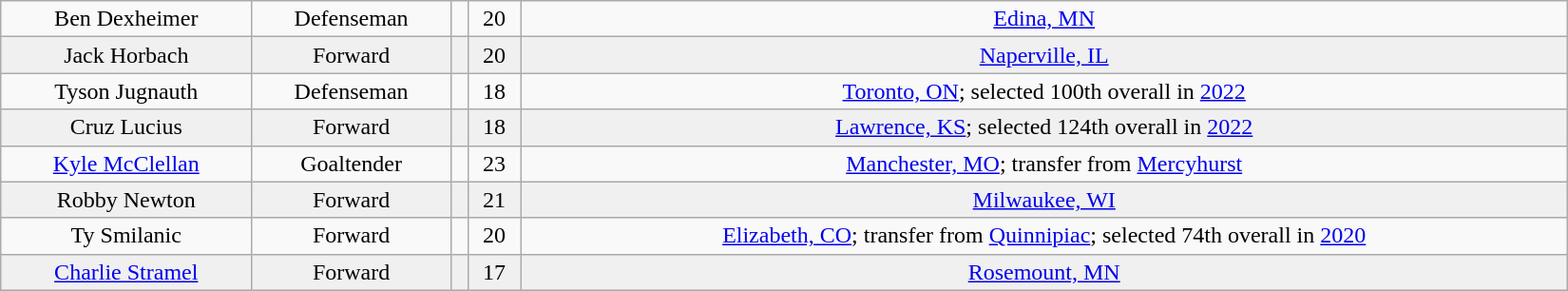<table class="wikitable" width="1100">
<tr align="center" bgcolor="" width="1100">
<td>Ben Dexheimer</td>
<td>Defenseman</td>
<td></td>
<td>20</td>
<td><a href='#'>Edina, MN</a></td>
</tr>
<tr align="center" bgcolor="f0f0f0">
<td>Jack Horbach</td>
<td>Forward</td>
<td></td>
<td>20</td>
<td><a href='#'>Naperville, IL</a></td>
</tr>
<tr align="center" bgcolor="">
<td>Tyson Jugnauth</td>
<td>Defenseman</td>
<td></td>
<td>18</td>
<td><a href='#'>Toronto, ON</a>; selected 100th overall in <a href='#'>2022</a></td>
</tr>
<tr align="center" bgcolor="f0f0f0">
<td>Cruz Lucius</td>
<td>Forward</td>
<td></td>
<td>18</td>
<td><a href='#'>Lawrence, KS</a>; selected 124th overall in <a href='#'>2022</a></td>
</tr>
<tr align="center" bgcolor="">
<td><a href='#'>Kyle McClellan</a></td>
<td>Goaltender</td>
<td></td>
<td>23</td>
<td><a href='#'>Manchester, MO</a>; transfer from <a href='#'>Mercyhurst</a></td>
</tr>
<tr align="center" bgcolor="f0f0f0">
<td>Robby Newton</td>
<td>Forward</td>
<td></td>
<td>21</td>
<td><a href='#'>Milwaukee, WI</a></td>
</tr>
<tr align="center" bgcolor="">
<td>Ty Smilanic</td>
<td>Forward</td>
<td></td>
<td>20</td>
<td><a href='#'>Elizabeth, CO</a>; transfer from <a href='#'>Quinnipiac</a>; selected 74th overall in <a href='#'>2020</a></td>
</tr>
<tr align="center" bgcolor="f0f0f0">
<td><a href='#'>Charlie Stramel</a></td>
<td>Forward</td>
<td></td>
<td>17</td>
<td><a href='#'>Rosemount, MN</a></td>
</tr>
</table>
